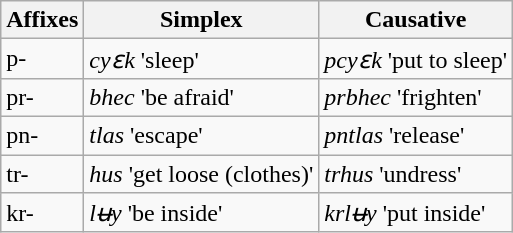<table class="wikitable">
<tr>
<th>Affixes</th>
<th>Simplex</th>
<th>Causative</th>
</tr>
<tr>
<td>p-</td>
<td><em>cyɛk</em> 'sleep'</td>
<td><em>pcyɛk</em> 'put to sleep'</td>
</tr>
<tr>
<td>pr-</td>
<td><em>bhec</em> 'be afraid'</td>
<td><em>prbhec</em> 'frighten'</td>
</tr>
<tr>
<td>pn-</td>
<td><em>tlas</em> 'escape'</td>
<td><em>pntlas</em> 'release'</td>
</tr>
<tr>
<td>tr-</td>
<td><em>hus</em> 'get loose (clothes)'</td>
<td><em>trhus</em> 'undress'</td>
</tr>
<tr>
<td>kr-</td>
<td><em>lʉy</em> 'be inside'</td>
<td><em>krlʉy</em> 'put inside'</td>
</tr>
</table>
